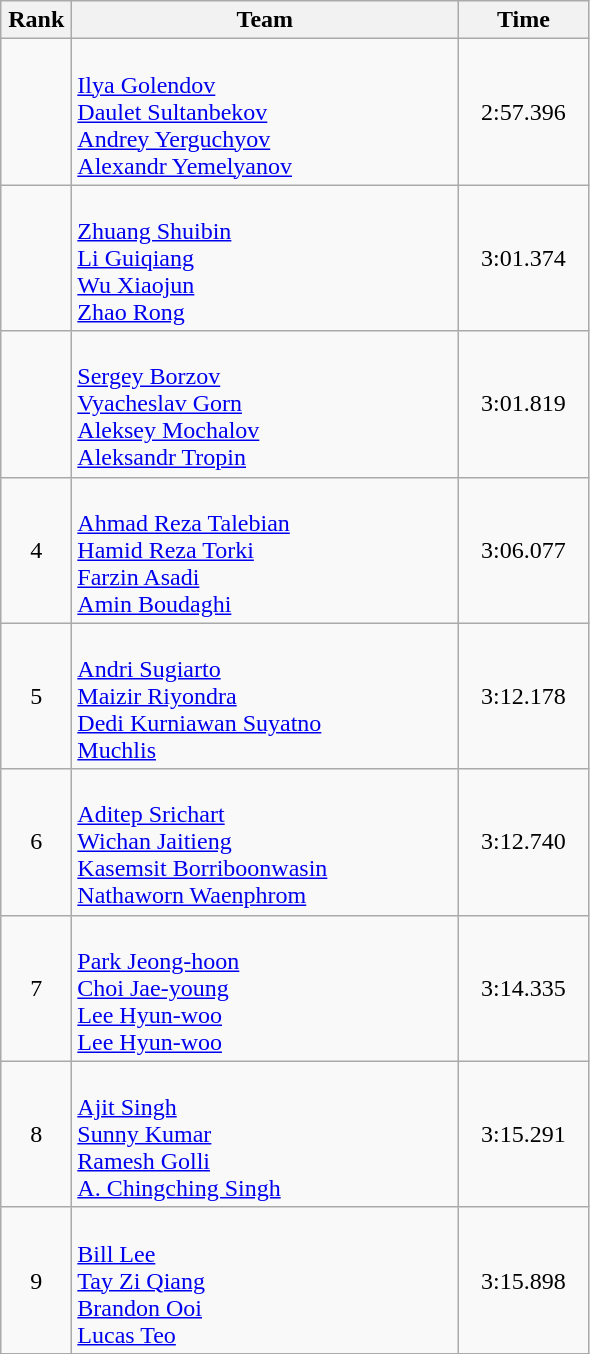<table class=wikitable style="text-align:center">
<tr>
<th width=40>Rank</th>
<th width=250>Team</th>
<th width=80>Time</th>
</tr>
<tr>
<td></td>
<td align=left><br><a href='#'>Ilya Golendov</a><br><a href='#'>Daulet Sultanbekov</a><br><a href='#'>Andrey Yerguchyov</a><br><a href='#'>Alexandr Yemelyanov</a></td>
<td>2:57.396</td>
</tr>
<tr>
<td></td>
<td align=left><br><a href='#'>Zhuang Shuibin</a><br><a href='#'>Li Guiqiang</a><br><a href='#'>Wu Xiaojun</a><br><a href='#'>Zhao Rong</a></td>
<td>3:01.374</td>
</tr>
<tr>
<td></td>
<td align=left><br><a href='#'>Sergey Borzov</a><br><a href='#'>Vyacheslav Gorn</a><br><a href='#'>Aleksey Mochalov</a><br><a href='#'>Aleksandr Tropin</a></td>
<td>3:01.819</td>
</tr>
<tr>
<td>4</td>
<td align=left><br><a href='#'>Ahmad Reza Talebian</a><br><a href='#'>Hamid Reza Torki</a><br><a href='#'>Farzin Asadi</a><br><a href='#'>Amin Boudaghi</a></td>
<td>3:06.077</td>
</tr>
<tr>
<td>5</td>
<td align=left><br><a href='#'>Andri Sugiarto</a><br><a href='#'>Maizir Riyondra</a><br><a href='#'>Dedi Kurniawan Suyatno</a><br><a href='#'>Muchlis</a></td>
<td>3:12.178</td>
</tr>
<tr>
<td>6</td>
<td align=left><br><a href='#'>Aditep Srichart</a><br><a href='#'>Wichan Jaitieng</a><br><a href='#'>Kasemsit Borriboonwasin</a><br><a href='#'>Nathaworn Waenphrom</a></td>
<td>3:12.740</td>
</tr>
<tr>
<td>7</td>
<td align=left><br><a href='#'>Park Jeong-hoon</a><br><a href='#'>Choi Jae-young</a><br><a href='#'>Lee Hyun-woo</a><br><a href='#'>Lee Hyun-woo</a></td>
<td>3:14.335</td>
</tr>
<tr>
<td>8</td>
<td align=left><br><a href='#'>Ajit Singh</a><br><a href='#'>Sunny Kumar</a><br><a href='#'>Ramesh Golli</a><br><a href='#'>A. Chingching Singh</a></td>
<td>3:15.291</td>
</tr>
<tr>
<td>9</td>
<td align=left><br><a href='#'>Bill Lee</a><br><a href='#'>Tay Zi Qiang</a><br><a href='#'>Brandon Ooi</a><br><a href='#'>Lucas Teo</a></td>
<td>3:15.898</td>
</tr>
</table>
